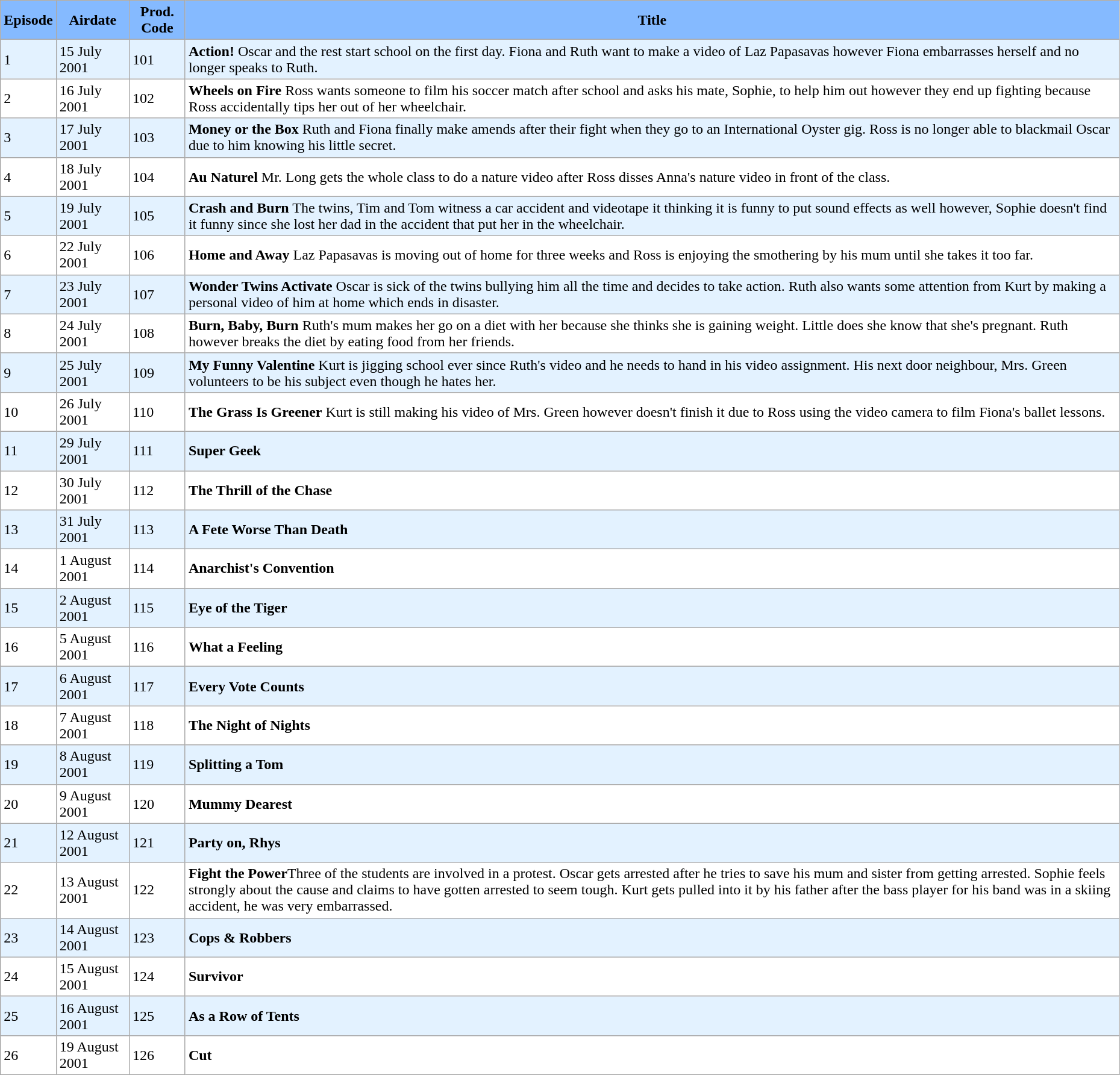<table class="wikitable collapsible" width=98%>
<tr>
<th style="background-color: #85BAFF">Episode</th>
<th style="background-color: #85BAFF">Airdate</th>
<th style="background-color: #85BAFF">Prod. Code</th>
<th style="background-color: #85BAFF">Title</th>
</tr>
<tr style="background-color: #E3F2FF" |>
<td>1</td>
<td>15 July 2001</td>
<td>101</td>
<td><strong>Action!</strong> Oscar and the rest start school on the first day. Fiona and Ruth want to make a video of Laz Papasavas however Fiona embarrasses herself and no longer speaks to Ruth.</td>
</tr>
<tr style="background-color: #FFFFFF" |>
<td>2</td>
<td>16 July 2001</td>
<td>102</td>
<td><strong>Wheels on Fire</strong> Ross wants someone to film his soccer match after school and asks his mate, Sophie, to help him out however they end up fighting because Ross accidentally tips her out of her wheelchair.</td>
</tr>
<tr style="background-color: #E3F2FF" |>
<td>3</td>
<td>17 July 2001</td>
<td>103</td>
<td><strong>Money or the Box</strong> Ruth and Fiona finally make amends after their fight when they go to an International Oyster gig. Ross is no longer able to blackmail Oscar due to him knowing his little secret.</td>
</tr>
<tr style="background-color: #FFFFFF" |>
<td>4</td>
<td>18 July 2001</td>
<td>104</td>
<td><strong>Au Naturel</strong> Mr. Long gets the whole class to do a nature video after Ross disses Anna's nature video in front of the class.</td>
</tr>
<tr style="background-color: #E3F2FF" |>
<td>5</td>
<td>19 July 2001</td>
<td>105</td>
<td><strong>Crash and Burn</strong> The twins, Tim and Tom witness a car accident and videotape it thinking it is funny to put sound effects as well however, Sophie doesn't find it funny since she lost her dad in the accident that put her in the wheelchair.</td>
</tr>
<tr style="background-color: #FFFFFF" |>
<td>6</td>
<td>22 July 2001</td>
<td>106</td>
<td><strong>Home and Away</strong> Laz Papasavas is moving out of home for three weeks and Ross is enjoying the smothering by his mum until she takes it too far.</td>
</tr>
<tr style="background-color: #E3F2FF" |>
<td>7</td>
<td>23 July 2001</td>
<td>107</td>
<td><strong>Wonder Twins Activate</strong> Oscar is sick of the twins bullying him all the time and decides to take action. Ruth also wants some attention from Kurt by making a personal video of him at home which ends in disaster.</td>
</tr>
<tr style="background-color: #FFFFFF" |>
<td>8</td>
<td>24 July 2001</td>
<td>108</td>
<td><strong>Burn, Baby, Burn</strong> Ruth's mum makes her go on a diet with her because she thinks she is gaining weight. Little does she know that she's pregnant. Ruth however breaks the diet by eating food from her friends.</td>
</tr>
<tr style="background-color: #E3F2FF" |>
<td>9</td>
<td>25 July 2001</td>
<td>109</td>
<td><strong>My Funny Valentine</strong> Kurt is jigging school ever since Ruth's video and he needs to hand in his video assignment. His next door neighbour, Mrs. Green volunteers to be his subject even though he hates her.</td>
</tr>
<tr style="background-color: #FFFFFF" |>
<td>10</td>
<td>26 July 2001</td>
<td>110</td>
<td><strong>The Grass Is Greener</strong> Kurt is still making his video of Mrs. Green however doesn't finish it due to Ross using the video camera to film Fiona's ballet lessons.</td>
</tr>
<tr style="background-color: #E3F2FF" |>
<td>11</td>
<td>29 July 2001</td>
<td>111</td>
<td><strong>Super Geek</strong></td>
</tr>
<tr style="background-color: #FFFFFF" |>
<td>12</td>
<td>30 July 2001</td>
<td>112</td>
<td><strong>The Thrill of the Chase</strong></td>
</tr>
<tr style="background-color: #E3F2FF" |>
<td>13</td>
<td>31 July 2001</td>
<td>113</td>
<td><strong>A Fete Worse Than Death</strong></td>
</tr>
<tr style="background-color: #FFFFFF" |>
<td>14</td>
<td>1 August 2001</td>
<td>114</td>
<td><strong>Anarchist's Convention</strong></td>
</tr>
<tr style="background-color: #E3F2FF" |>
<td>15</td>
<td>2 August 2001</td>
<td>115</td>
<td><strong>Eye of the Tiger</strong></td>
</tr>
<tr style="background-color: #FFFFFF" |>
<td>16</td>
<td>5 August 2001</td>
<td>116</td>
<td><strong>What a Feeling</strong></td>
</tr>
<tr style="background-color: #E3F2FF" |>
<td>17</td>
<td>6 August 2001</td>
<td>117</td>
<td><strong>Every Vote Counts</strong></td>
</tr>
<tr style="background-color: #FFFFFF" |>
<td>18</td>
<td>7 August 2001</td>
<td>118</td>
<td><strong>The Night of Nights</strong></td>
</tr>
<tr style="background-color: #E3F2FF" |>
<td>19</td>
<td>8 August 2001</td>
<td>119</td>
<td><strong>Splitting a Tom</strong></td>
</tr>
<tr style="background-color: #FFFFFF" |>
<td>20</td>
<td>9 August 2001</td>
<td>120</td>
<td><strong>Mummy Dearest</strong></td>
</tr>
<tr style="background-color: #E3F2FF" |>
<td>21</td>
<td>12 August 2001</td>
<td>121</td>
<td><strong>Party on, Rhys</strong></td>
</tr>
<tr style="background-color: #FFFFFF" |>
<td>22</td>
<td>13 August 2001</td>
<td>122</td>
<td><strong>Fight the Power</strong>Three of the students are involved in a protest. Oscar gets arrested after he tries to save his mum and sister from getting arrested. Sophie feels strongly about the cause and claims to have gotten arrested to seem tough. Kurt gets pulled into it by his father after the bass player for his band was in a skiing accident, he was very embarrassed.</td>
</tr>
<tr style="background-color: #E3F2FF" |>
<td>23</td>
<td>14 August 2001</td>
<td>123</td>
<td><strong>Cops & Robbers</strong></td>
</tr>
<tr style="background-color: #FFFFFF" |>
<td>24</td>
<td>15 August 2001</td>
<td>124</td>
<td><strong>Survivor</strong></td>
</tr>
<tr style="background-color: #E3F2FF" |>
<td>25</td>
<td>16 August 2001</td>
<td>125</td>
<td><strong>As a Row of Tents</strong></td>
</tr>
<tr style="background-color: #FFFFFF" |>
<td>26</td>
<td>19 August 2001</td>
<td>126</td>
<td><strong>Cut</strong></td>
</tr>
</table>
